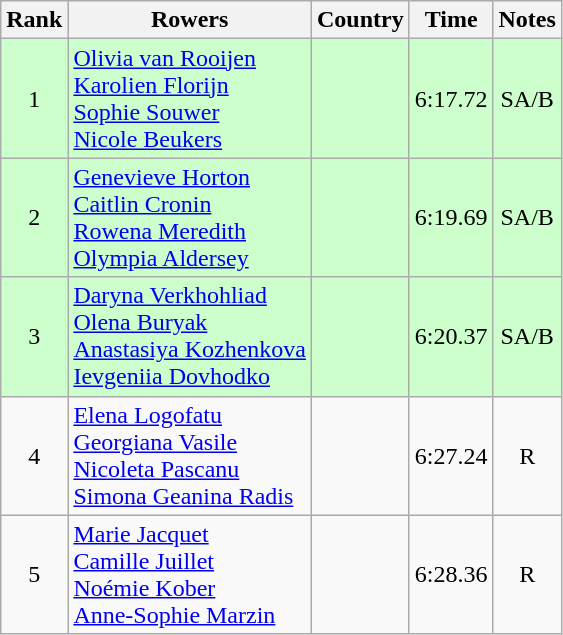<table class="wikitable" style="text-align:center">
<tr>
<th>Rank</th>
<th>Rowers</th>
<th>Country</th>
<th>Time</th>
<th>Notes</th>
</tr>
<tr bgcolor=ccffcc>
<td>1</td>
<td align="left"><a href='#'>Olivia van Rooijen</a><br><a href='#'>Karolien Florijn</a><br><a href='#'>Sophie Souwer</a><br><a href='#'>Nicole Beukers</a></td>
<td align="left"></td>
<td>6:17.72</td>
<td>SA/B</td>
</tr>
<tr bgcolor=ccffcc>
<td>2</td>
<td align="left"><a href='#'>Genevieve Horton</a><br><a href='#'>Caitlin Cronin</a><br><a href='#'>Rowena Meredith</a><br><a href='#'>Olympia Aldersey</a></td>
<td align="left"></td>
<td>6:19.69</td>
<td>SA/B</td>
</tr>
<tr bgcolor=ccffcc>
<td>3</td>
<td align="left"><a href='#'>Daryna Verkhohliad</a><br><a href='#'>Olena Buryak</a><br><a href='#'>Anastasiya Kozhenkova</a><br><a href='#'>Ievgeniia Dovhodko</a></td>
<td align="left"></td>
<td>6:20.37</td>
<td>SA/B</td>
</tr>
<tr>
<td>4</td>
<td align="left"><a href='#'>Elena Logofatu</a><br><a href='#'>Georgiana Vasile</a><br><a href='#'>Nicoleta Pascanu</a><br><a href='#'>Simona Geanina Radis</a></td>
<td align="left"></td>
<td>6:27.24</td>
<td>R</td>
</tr>
<tr>
<td>5</td>
<td align="left"><a href='#'>Marie Jacquet</a><br><a href='#'>Camille Juillet</a><br><a href='#'>Noémie Kober</a><br><a href='#'>Anne-Sophie Marzin</a></td>
<td align="left"></td>
<td>6:28.36</td>
<td>R</td>
</tr>
</table>
